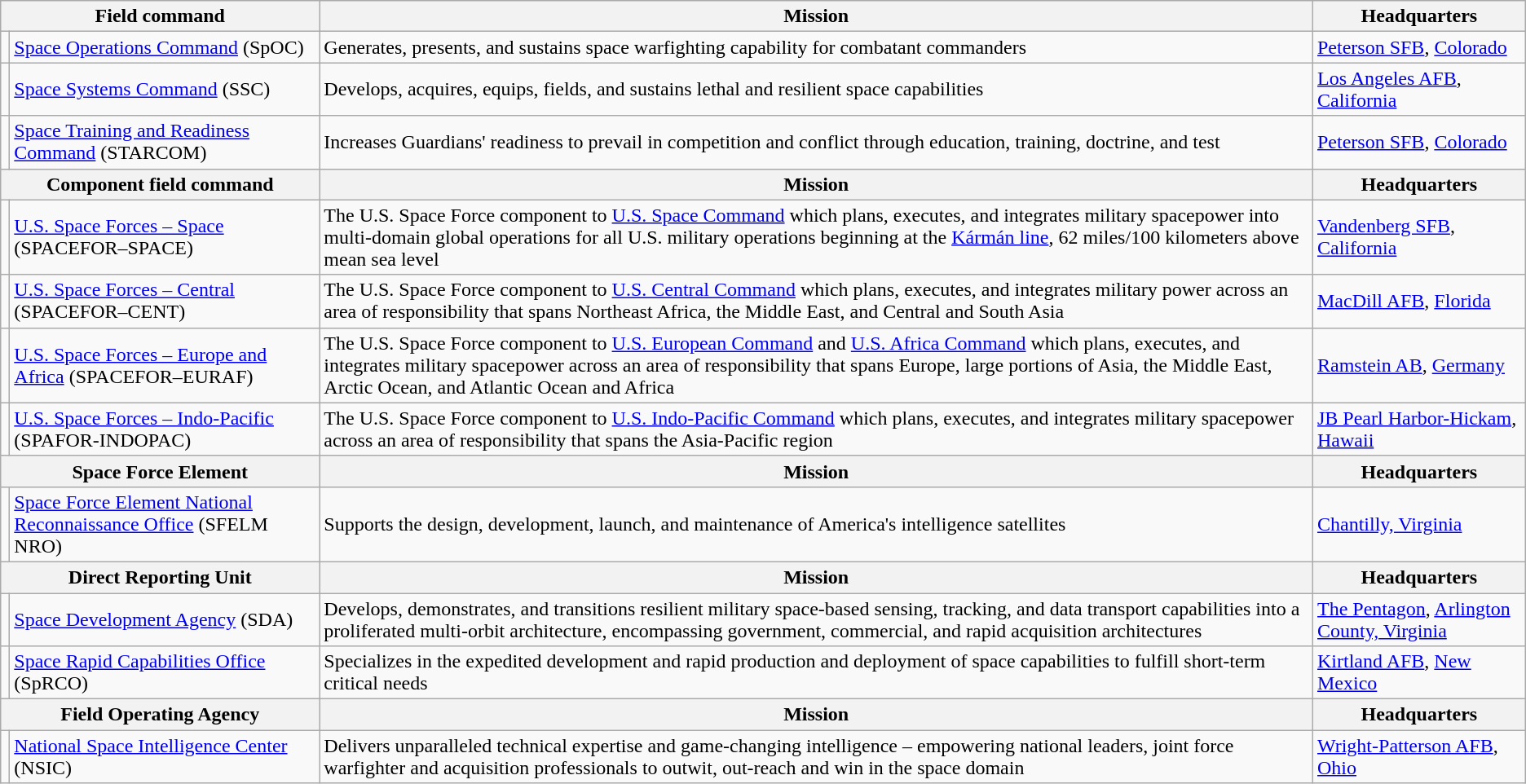<table class="wikitable">
<tr>
<th colspan=2>Field command</th>
<th>Mission</th>
<th>Headquarters</th>
</tr>
<tr>
<td></td>
<td><a href='#'>Space Operations Command</a> (SpOC)</td>
<td>Generates, presents, and sustains space warfighting capability for combatant commanders</td>
<td><a href='#'>Peterson SFB</a>, <a href='#'>Colorado</a></td>
</tr>
<tr>
<td></td>
<td><a href='#'>Space Systems Command</a> (SSC)</td>
<td>Develops, acquires, equips, fields, and sustains lethal and resilient space capabilities</td>
<td><a href='#'>Los Angeles AFB</a>, <a href='#'>California</a></td>
</tr>
<tr>
<td></td>
<td><a href='#'>Space Training and Readiness Command</a> (STARCOM)</td>
<td>Increases Guardians' readiness to prevail in competition and conflict through education, training, doctrine, and test</td>
<td><a href='#'>Peterson SFB</a>, <a href='#'>Colorado</a></td>
</tr>
<tr>
<th colspan=2>Component field command</th>
<th>Mission</th>
<th>Headquarters</th>
</tr>
<tr>
<td></td>
<td><a href='#'>U.S. Space Forces – Space</a> (SPACEFOR–SPACE)</td>
<td>The U.S. Space Force component to <a href='#'>U.S. Space Command</a> which plans, executes, and integrates military spacepower into multi-domain global operations for all U.S. military operations beginning at the <a href='#'>Kármán line</a>, 62 miles/100 kilometers above mean sea level</td>
<td><a href='#'>Vandenberg SFB</a>, <a href='#'>California</a></td>
</tr>
<tr>
<td></td>
<td><a href='#'>U.S. Space Forces – Central</a> (SPACEFOR–CENT)</td>
<td>The U.S. Space Force component to <a href='#'>U.S. Central Command</a> which plans, executes, and integrates military power across an area of responsibility that spans Northeast Africa, the Middle East, and Central and South Asia</td>
<td><a href='#'>MacDill AFB</a>, <a href='#'>Florida</a></td>
</tr>
<tr>
<td></td>
<td><a href='#'>U.S. Space Forces – Europe and Africa</a> (SPACEFOR–EURAF)</td>
<td>The U.S. Space Force component to <a href='#'>U.S. European Command</a> and <a href='#'>U.S. Africa Command</a> which plans, executes, and integrates military spacepower across an area of responsibility that spans Europe, large portions of Asia, the Middle East, Arctic Ocean, and Atlantic Ocean and Africa</td>
<td><a href='#'>Ramstein AB</a>, <a href='#'>Germany</a></td>
</tr>
<tr>
<td></td>
<td><a href='#'>U.S. Space Forces – Indo-Pacific</a> (SPAFOR-INDOPAC)</td>
<td>The U.S. Space Force component to <a href='#'>U.S. Indo-Pacific Command</a> which plans, executes, and integrates military spacepower across an area of responsibility that spans the Asia-Pacific region</td>
<td><a href='#'>JB Pearl Harbor-Hickam</a>, <a href='#'>Hawaii</a></td>
</tr>
<tr>
<th colspan=2>Space Force Element</th>
<th>Mission</th>
<th>Headquarters</th>
</tr>
<tr>
<td></td>
<td><a href='#'>Space Force Element National Reconnaissance Office</a> (SFELM NRO)</td>
<td>Supports the design, development, launch, and maintenance of America's intelligence satellites</td>
<td><a href='#'>Chantilly, Virginia</a></td>
</tr>
<tr>
<th colspan=2>Direct Reporting Unit</th>
<th>Mission</th>
<th>Headquarters</th>
</tr>
<tr>
<td></td>
<td><a href='#'>Space Development Agency</a> (SDA)</td>
<td>Develops, demonstrates, and transitions resilient military space-based sensing, tracking, and data transport capabilities into a proliferated multi-orbit architecture, encompassing government, commercial, and rapid acquisition architectures</td>
<td><a href='#'>The Pentagon</a>, <a href='#'>Arlington County, Virginia</a></td>
</tr>
<tr>
<td></td>
<td><a href='#'>Space Rapid Capabilities Office</a> (SpRCO)</td>
<td>Specializes in the expedited development and rapid production and deployment of space capabilities to fulfill short-term critical needs</td>
<td><a href='#'>Kirtland AFB</a>, <a href='#'>New Mexico</a></td>
</tr>
<tr>
<th colspan=2>Field Operating Agency</th>
<th>Mission</th>
<th>Headquarters</th>
</tr>
<tr>
<td></td>
<td><a href='#'>National Space Intelligence Center</a> (NSIC)</td>
<td>Delivers unparalleled technical expertise and game-changing intelligence – empowering national leaders, joint force warfighter and acquisition professionals to outwit, out-reach and win in the space domain</td>
<td><a href='#'>Wright-Patterson AFB</a>, <a href='#'>Ohio</a></td>
</tr>
</table>
